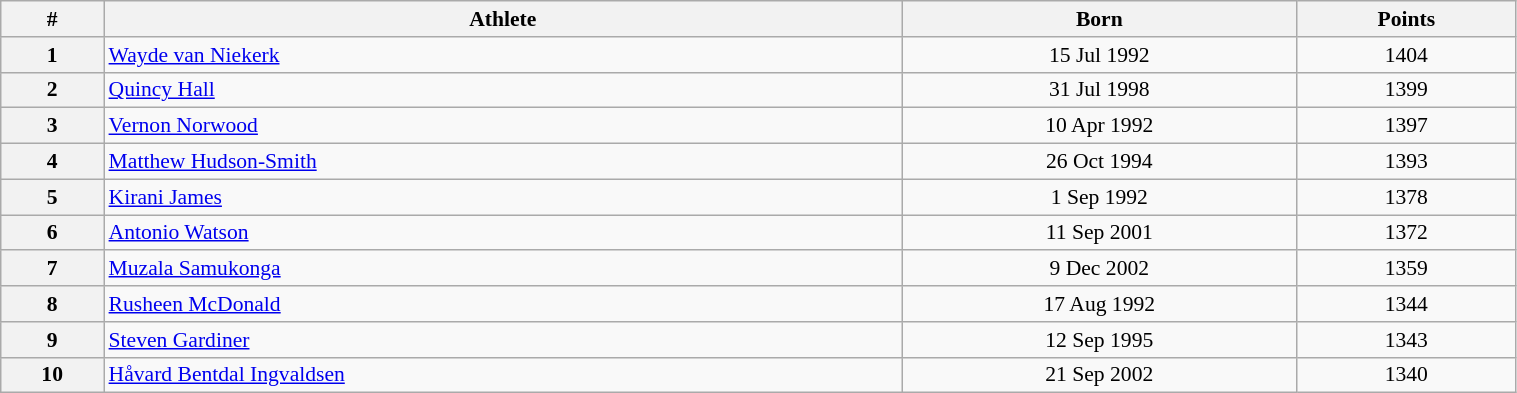<table class="wikitable" width=80% style="font-size:90%; text-align:center;">
<tr>
<th>#</th>
<th>Athlete</th>
<th>Born</th>
<th>Points</th>
</tr>
<tr>
<th>1</th>
<td align=left> <a href='#'>Wayde van Niekerk</a></td>
<td>15 Jul 1992</td>
<td>1404</td>
</tr>
<tr>
<th>2</th>
<td align=left> <a href='#'>Quincy Hall</a></td>
<td>31 Jul 1998</td>
<td>1399</td>
</tr>
<tr>
<th>3</th>
<td align=left> <a href='#'>Vernon Norwood</a></td>
<td>10 Apr 1992</td>
<td>1397</td>
</tr>
<tr>
<th>4</th>
<td align=left> <a href='#'>Matthew Hudson-Smith</a></td>
<td>26 Oct 1994</td>
<td>1393</td>
</tr>
<tr>
<th>5</th>
<td align=left> <a href='#'>Kirani James</a></td>
<td>1 Sep 1992</td>
<td>1378</td>
</tr>
<tr>
<th>6</th>
<td align=left> <a href='#'>Antonio Watson</a></td>
<td>11 Sep 2001</td>
<td>1372</td>
</tr>
<tr>
<th>7</th>
<td align=left> <a href='#'>Muzala Samukonga</a></td>
<td>9 Dec 2002</td>
<td>1359</td>
</tr>
<tr>
<th>8</th>
<td align=left> <a href='#'>Rusheen McDonald</a></td>
<td>17 Aug 1992</td>
<td>1344</td>
</tr>
<tr>
<th>9</th>
<td align=left> <a href='#'>Steven Gardiner</a></td>
<td>12 Sep 1995</td>
<td>1343</td>
</tr>
<tr>
<th>10</th>
<td align=left> <a href='#'>Håvard Bentdal Ingvaldsen</a></td>
<td>21 Sep 2002</td>
<td>1340</td>
</tr>
</table>
